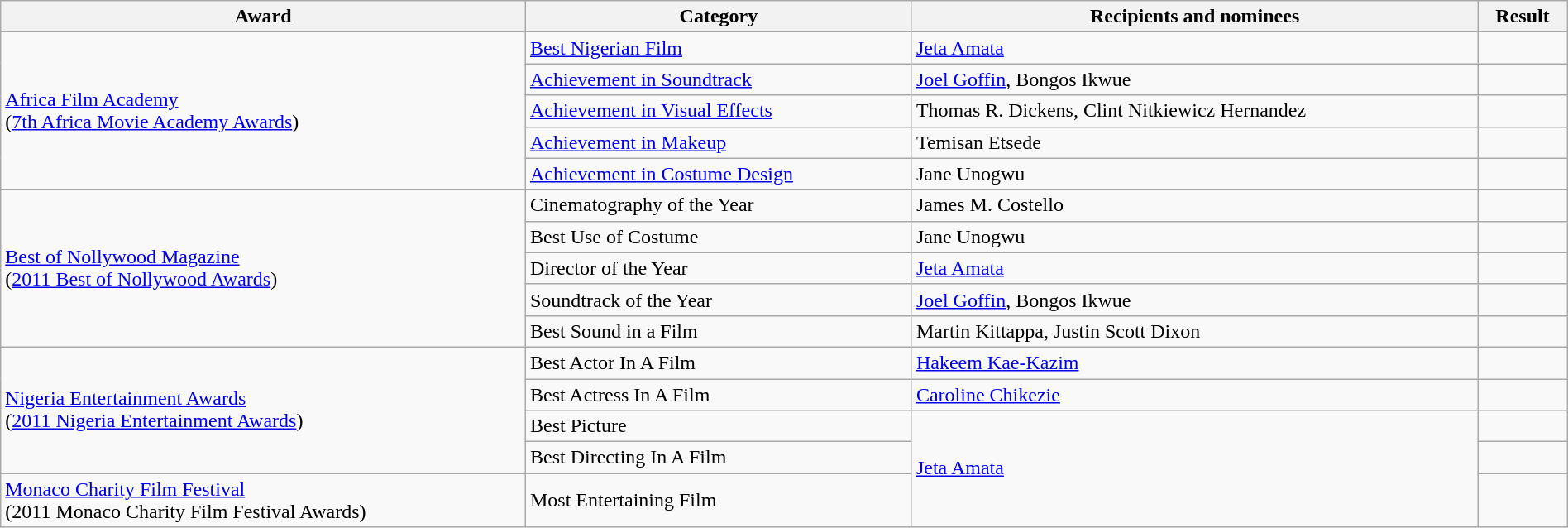<table class="wikitable sortable" style="width:100%">
<tr>
<th>Award</th>
<th>Category</th>
<th>Recipients and nominees</th>
<th>Result</th>
</tr>
<tr>
<td rowspan=5><a href='#'>Africa Film Academy</a> <br> (<a href='#'>7th Africa Movie Academy Awards</a>)</td>
<td><a href='#'>Best Nigerian Film</a></td>
<td><a href='#'>Jeta Amata</a></td>
<td></td>
</tr>
<tr>
<td><a href='#'>Achievement in Soundtrack</a></td>
<td><a href='#'>Joel Goffin</a>, Bongos Ikwue</td>
<td></td>
</tr>
<tr>
<td><a href='#'>Achievement in Visual Effects</a></td>
<td>Thomas R. Dickens, Clint Nitkiewicz Hernandez</td>
<td></td>
</tr>
<tr>
<td><a href='#'>Achievement in Makeup</a></td>
<td>Temisan Etsede</td>
<td></td>
</tr>
<tr>
<td><a href='#'>Achievement in Costume Design</a></td>
<td>Jane Unogwu</td>
<td></td>
</tr>
<tr>
<td rowspan=5><a href='#'>Best of Nollywood Magazine</a> <br> (<a href='#'>2011 Best of Nollywood Awards</a>)</td>
<td>Cinematography of the Year</td>
<td>James M. Costello</td>
<td></td>
</tr>
<tr>
<td>Best Use of Costume</td>
<td>Jane Unogwu</td>
<td></td>
</tr>
<tr>
<td>Director of the Year</td>
<td><a href='#'>Jeta Amata</a></td>
<td></td>
</tr>
<tr>
<td>Soundtrack of the Year</td>
<td><a href='#'>Joel Goffin</a>, Bongos Ikwue</td>
<td></td>
</tr>
<tr>
<td>Best Sound in a Film</td>
<td>Martin Kittappa, Justin Scott Dixon</td>
<td></td>
</tr>
<tr>
<td rowspan=4><a href='#'>Nigeria Entertainment Awards</a> <br> (<a href='#'>2011 Nigeria Entertainment Awards</a>)</td>
<td>Best Actor In A Film</td>
<td><a href='#'>Hakeem Kae-Kazim</a></td>
<td></td>
</tr>
<tr>
<td>Best Actress In A Film</td>
<td><a href='#'>Caroline Chikezie</a></td>
<td></td>
</tr>
<tr>
<td>Best Picture</td>
<td Rowspan=3><a href='#'>Jeta Amata</a></td>
<td></td>
</tr>
<tr>
<td>Best Directing In A Film</td>
<td></td>
</tr>
<tr>
<td><a href='#'>Monaco Charity Film Festival</a> <br> (2011 Monaco Charity Film Festival Awards)</td>
<td>Most Entertaining Film</td>
<td></td>
</tr>
</table>
